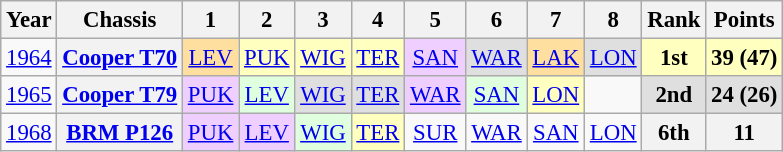<table class="wikitable" style="text-align:center; font-size:95%">
<tr>
<th>Year</th>
<th>Chassis</th>
<th>1</th>
<th>2</th>
<th>3</th>
<th>4</th>
<th>5</th>
<th>6</th>
<th>7</th>
<th>8</th>
<th>Rank</th>
<th>Points</th>
</tr>
<tr>
<td><a href='#'>1964</a></td>
<th><a href='#'>Cooper T70</a></th>
<td style="background:#ffdf9f;"><a href='#'>LEV</a><br></td>
<td style="background:#ffffbf;"><a href='#'>PUK</a><br></td>
<td style="background:#ffffbf;"><a href='#'>WIG</a><br></td>
<td style="background:#ffffbf;"><a href='#'>TER</a><br></td>
<td style="background:#efcfff;"><a href='#'>SAN</a><br></td>
<td style="background:#dfdfdf;"><a href='#'>WAR</a><br></td>
<td style="background:#ffdf9f;"><a href='#'>LAK</a><br></td>
<td style="background:#dfdfdf;"><a href='#'>LON</a><br></td>
<td style="background:#ffffbf;"><strong>1st</strong></td>
<td style="background:#ffffbf;"><strong>39 (47)</strong></td>
</tr>
<tr>
<td><a href='#'>1965</a></td>
<th><a href='#'>Cooper T79</a></th>
<td style="background:#efcfff;"><a href='#'>PUK</a><br></td>
<td style="background:#dfffdf;"><a href='#'>LEV</a><br></td>
<td style="background:#dfdfdf;"><a href='#'>WIG</a><br></td>
<td style="background:#dfdfdf;"><a href='#'>TER</a><br></td>
<td style="background:#efcfff;"><a href='#'>WAR</a><br></td>
<td style="background:#dfffdf;"><a href='#'>SAN</a><br></td>
<td style="background:#ffffbf;"><a href='#'>LON</a><br></td>
<td></td>
<td style="background:#dfdfdf;"><strong>2nd</strong></td>
<td style="background:#dfdfdf;"><strong>24 (26)</strong></td>
</tr>
<tr>
<td><a href='#'>1968</a></td>
<th><a href='#'>BRM P126</a></th>
<td style="background:#efcfff;"><a href='#'>PUK</a><br></td>
<td style="background:#efcfff;"><a href='#'>LEV</a><br></td>
<td style="background:#dfffdf;"><a href='#'>WIG</a><br></td>
<td style="background:#ffffbf;"><a href='#'>TER</a><br></td>
<td><a href='#'>SUR</a><br></td>
<td><a href='#'>WAR</a><br></td>
<td><a href='#'>SAN</a></td>
<td><a href='#'>LON</a><br></td>
<th>6th</th>
<th>11</th>
</tr>
</table>
